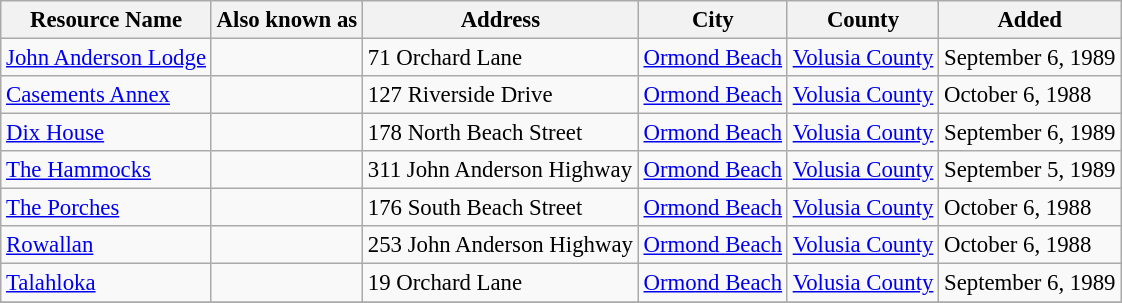<table class="wikitable" style="font-size: 95%;">
<tr>
<th>Resource Name</th>
<th>Also known as</th>
<th>Address</th>
<th>City</th>
<th>County</th>
<th>Added</th>
</tr>
<tr>
<td><a href='#'>John Anderson Lodge</a></td>
<td></td>
<td>71 Orchard Lane</td>
<td><a href='#'>Ormond Beach</a></td>
<td><a href='#'>Volusia County</a></td>
<td>September 6, 1989</td>
</tr>
<tr>
<td><a href='#'>Casements Annex</a></td>
<td></td>
<td>127 Riverside Drive</td>
<td><a href='#'>Ormond Beach</a></td>
<td><a href='#'>Volusia County</a></td>
<td>October 6, 1988</td>
</tr>
<tr>
<td><a href='#'>Dix House</a></td>
<td></td>
<td>178 North Beach Street</td>
<td><a href='#'>Ormond Beach</a></td>
<td><a href='#'>Volusia County</a></td>
<td>September 6, 1989</td>
</tr>
<tr>
<td><a href='#'>The Hammocks</a></td>
<td></td>
<td>311 John Anderson Highway</td>
<td><a href='#'>Ormond Beach</a></td>
<td><a href='#'>Volusia County</a></td>
<td>September 5, 1989</td>
</tr>
<tr>
<td><a href='#'>The Porches</a></td>
<td></td>
<td>176 South Beach Street</td>
<td><a href='#'>Ormond Beach</a></td>
<td><a href='#'>Volusia County</a></td>
<td>October 6, 1988</td>
</tr>
<tr>
<td><a href='#'>Rowallan</a></td>
<td></td>
<td>253 John Anderson Highway</td>
<td><a href='#'>Ormond Beach</a></td>
<td><a href='#'>Volusia County</a></td>
<td>October 6, 1988</td>
</tr>
<tr>
<td><a href='#'>Talahloka</a></td>
<td></td>
<td>19 Orchard Lane</td>
<td><a href='#'>Ormond Beach</a></td>
<td><a href='#'>Volusia County</a></td>
<td>September 6, 1989</td>
</tr>
<tr>
</tr>
</table>
